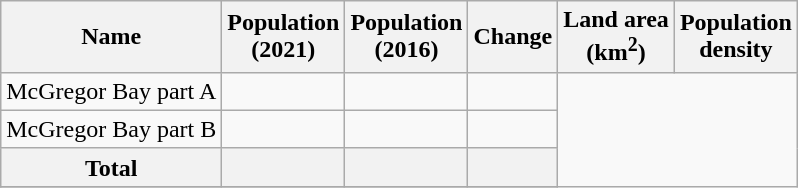<table class="wikitable sortable collapsible">
<tr>
<th scope="col">Name</th>
<th scope="col">Population<br>(2021)</th>
<th scope="col">Population<br>(2016)</th>
<th scope="col">Change</th>
<th scope="col">Land area<br>(km<sup>2</sup>)</th>
<th scope="col">Population<br>density</th>
</tr>
<tr>
<td scope="row">McGregor Bay part A</td>
<td></td>
<td align=center></td>
<td align=center></td>
</tr>
<tr>
<td scope="row">McGregor Bay part B</td>
<td></td>
<td align=center></td>
<td align=center></td>
</tr>
<tr class="sortbottom" align="center" style="background: #f2f2f2;">
<td><strong>Total</strong></td>
<td></td>
<td align=center><strong></strong></td>
<td><strong></strong></td>
</tr>
<tr>
</tr>
</table>
